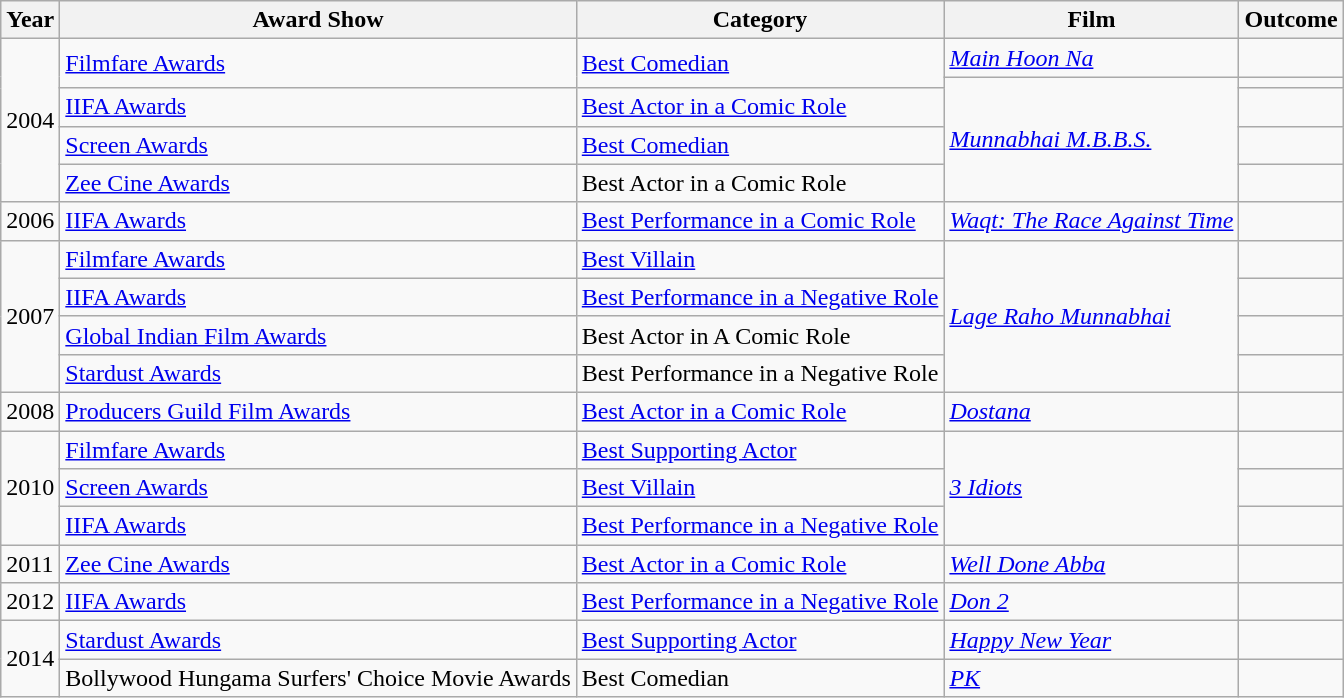<table class="wikitable sortable">
<tr>
<th>Year</th>
<th>Award Show</th>
<th>Category</th>
<th>Film</th>
<th>Outcome</th>
</tr>
<tr>
<td rowspan="5">2004</td>
<td rowspan="2"><a href='#'>Filmfare Awards</a></td>
<td rowspan="2"><a href='#'>Best Comedian</a></td>
<td><em><a href='#'>Main Hoon Na</a></em></td>
<td></td>
</tr>
<tr>
<td rowspan="4"><em><a href='#'>Munnabhai M.B.B.S.</a></em></td>
<td></td>
</tr>
<tr>
<td><a href='#'>IIFA Awards</a></td>
<td><a href='#'>Best Actor in a Comic Role</a></td>
<td></td>
</tr>
<tr>
<td><a href='#'>Screen Awards</a></td>
<td><a href='#'>Best Comedian</a></td>
<td></td>
</tr>
<tr>
<td><a href='#'>Zee Cine Awards</a></td>
<td>Best Actor in a Comic Role</td>
<td></td>
</tr>
<tr>
<td>2006</td>
<td><a href='#'>IIFA Awards</a></td>
<td><a href='#'>Best Performance in a Comic Role</a></td>
<td><em><a href='#'>Waqt: The Race Against Time</a></em></td>
<td></td>
</tr>
<tr>
<td rowspan="4">2007</td>
<td><a href='#'>Filmfare Awards</a></td>
<td><a href='#'>Best Villain</a></td>
<td rowspan="4"><em><a href='#'>Lage Raho Munnabhai</a></em></td>
<td></td>
</tr>
<tr>
<td><a href='#'>IIFA Awards</a></td>
<td><a href='#'>Best Performance in a Negative Role</a></td>
<td></td>
</tr>
<tr>
<td><a href='#'>Global Indian Film Awards</a></td>
<td>Best Actor in A Comic Role</td>
<td></td>
</tr>
<tr>
<td><a href='#'>Stardust Awards</a></td>
<td>Best Performance in a Negative Role</td>
<td></td>
</tr>
<tr>
<td>2008</td>
<td><a href='#'>Producers Guild Film Awards</a></td>
<td><a href='#'>Best Actor in a Comic Role</a></td>
<td><em><a href='#'>Dostana</a></em></td>
<td></td>
</tr>
<tr>
<td rowspan="3">2010</td>
<td><a href='#'>Filmfare Awards</a></td>
<td><a href='#'>Best Supporting Actor</a></td>
<td rowspan="3"><em><a href='#'>3 Idiots</a></em></td>
<td></td>
</tr>
<tr>
<td><a href='#'>Screen Awards</a></td>
<td><a href='#'>Best Villain</a></td>
<td></td>
</tr>
<tr>
<td><a href='#'>IIFA Awards</a></td>
<td><a href='#'>Best Performance in a Negative Role</a></td>
<td></td>
</tr>
<tr>
<td>2011</td>
<td><a href='#'>Zee Cine Awards</a></td>
<td><a href='#'>Best Actor in a Comic Role</a></td>
<td><em><a href='#'>Well Done Abba</a></em></td>
<td></td>
</tr>
<tr>
<td>2012</td>
<td><a href='#'>IIFA Awards</a></td>
<td><a href='#'>Best Performance in a Negative Role</a></td>
<td><em><a href='#'>Don 2</a></em></td>
<td></td>
</tr>
<tr>
<td rowspan="2">2014</td>
<td><a href='#'>Stardust Awards</a></td>
<td><a href='#'>Best Supporting Actor</a></td>
<td><em><a href='#'>Happy New Year</a></em></td>
<td></td>
</tr>
<tr>
<td>Bollywood Hungama Surfers' Choice Movie Awards</td>
<td>Best Comedian</td>
<td><em><a href='#'>PK</a></em></td>
<td></td>
</tr>
</table>
